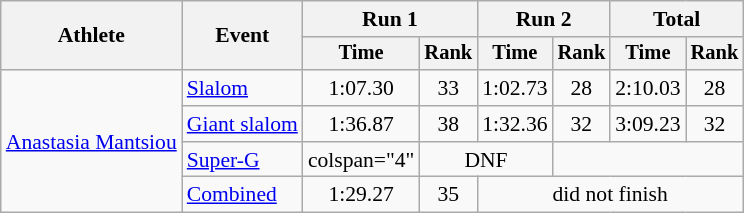<table class="wikitable" style="font-size:90%">
<tr>
<th rowspan=2>Athlete</th>
<th rowspan=2>Event</th>
<th colspan=2>Run 1</th>
<th colspan=2>Run 2</th>
<th colspan=2>Total</th>
</tr>
<tr style="font-size:95%">
<th>Time</th>
<th>Rank</th>
<th>Time</th>
<th>Rank</th>
<th>Time</th>
<th>Rank</th>
</tr>
<tr align=center>
<td align="left" rowspan="4"><a href='#'>Anastasia Mantsiou</a></td>
<td align="left"><a href='#'>Slalom</a></td>
<td>1:07.30</td>
<td>33</td>
<td>1:02.73</td>
<td>28</td>
<td>2:10.03</td>
<td>28</td>
</tr>
<tr align=center>
<td align="left"><a href='#'>Giant slalom</a></td>
<td>1:36.87</td>
<td>38</td>
<td>1:32.36</td>
<td>32</td>
<td>3:09.23</td>
<td>32</td>
</tr>
<tr align=center>
<td align="left"><a href='#'>Super-G</a></td>
<td>colspan="4" </td>
<td colspan=2>DNF</td>
</tr>
<tr align=center>
<td align="left"><a href='#'>Combined</a></td>
<td>1:29.27</td>
<td>35</td>
<td colspan=4>did not finish</td>
</tr>
</table>
